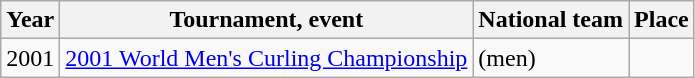<table class="wikitable">
<tr>
<th scope="col">Year</th>
<th scope="col">Tournament, event</th>
<th scope="col">National team</th>
<th scope="col">Place</th>
</tr>
<tr>
<td>2001</td>
<td><a href='#'>2001 World Men's Curling Championship</a></td>
<td> (men)</td>
<td></td>
</tr>
</table>
